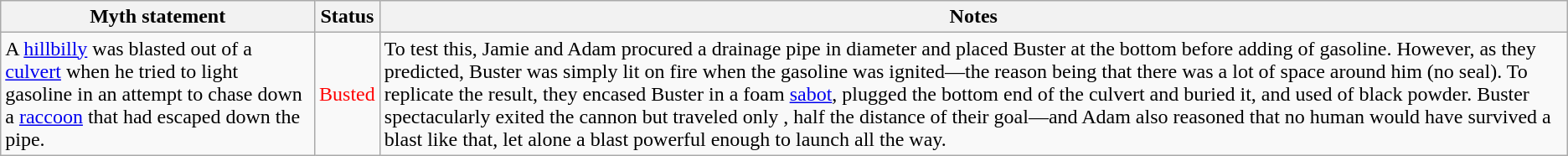<table class="wikitable plainrowheaders">
<tr>
<th>Myth statement</th>
<th>Status</th>
<th>Notes</th>
</tr>
<tr>
<td>A <a href='#'>hillbilly</a> was blasted  out of a <a href='#'>culvert</a> when he tried to light gasoline in an attempt to chase down a <a href='#'>raccoon</a> that had escaped down the pipe.</td>
<td style="color:red">Busted</td>
<td>To test this, Jamie and Adam procured a drainage pipe  in diameter and placed Buster at the bottom before adding  of gasoline. However, as they predicted, Buster was simply lit on fire when the gasoline was ignited—the reason being that there was a lot of space around him (no seal). To replicate the result, they encased Buster in a foam <a href='#'>sabot</a>, plugged the bottom end of the culvert and buried it, and used  of black powder. Buster spectacularly exited the cannon but traveled only , half the distance of their goal—and Adam also reasoned that no human would have survived a blast like that, let alone a blast powerful enough to launch all the way.</td>
</tr>
</table>
